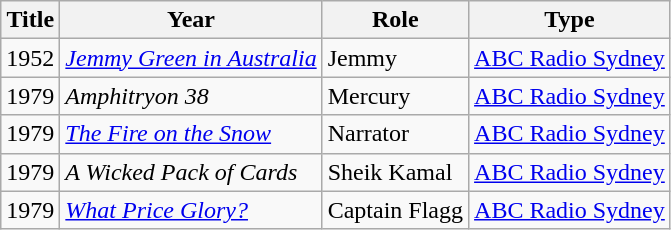<table class="wikitable">
<tr>
<th>Title</th>
<th>Year</th>
<th>Role</th>
<th>Type</th>
</tr>
<tr>
<td>1952</td>
<td><em><a href='#'>Jemmy Green in Australia</a></em></td>
<td>Jemmy</td>
<td><a href='#'>ABC Radio Sydney</a></td>
</tr>
<tr>
<td>1979</td>
<td><em>Amphitryon 38</em></td>
<td>Mercury</td>
<td><a href='#'>ABC Radio Sydney</a></td>
</tr>
<tr>
<td>1979</td>
<td><em><a href='#'>The Fire on the Snow</a></em></td>
<td>Narrator</td>
<td><a href='#'>ABC Radio Sydney</a></td>
</tr>
<tr>
<td>1979</td>
<td><em>A Wicked Pack of Cards</em></td>
<td>Sheik Kamal</td>
<td><a href='#'>ABC Radio Sydney</a></td>
</tr>
<tr>
<td>1979</td>
<td><em><a href='#'>What Price Glory?</a></em></td>
<td>Captain Flagg</td>
<td><a href='#'>ABC Radio Sydney</a></td>
</tr>
</table>
